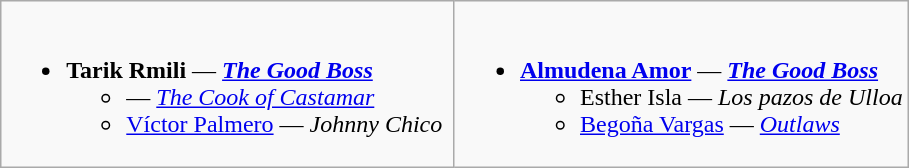<table class="wikitable">
<tr>
<td style="vertical-align:top;" width="50%"><br><ul><li><strong>Tarik Rmili</strong> — <strong><em><a href='#'>The Good Boss</a></em></strong><ul><li> — <em><a href='#'>The Cook of Castamar</a></em></li><li><a href='#'>Víctor Palmero</a> — <em>Johnny Chico</em></li></ul></li></ul></td>
<td style="vertical-align:top;" width="50%"><br><ul><li><strong><a href='#'>Almudena Amor</a></strong> — <strong><em><a href='#'>The Good Boss</a></em></strong><ul><li>Esther Isla — <em>Los pazos de Ulloa</em></li><li><a href='#'>Begoña Vargas</a> — <em><a href='#'>Outlaws</a></em></li></ul></li></ul></td>
</tr>
</table>
